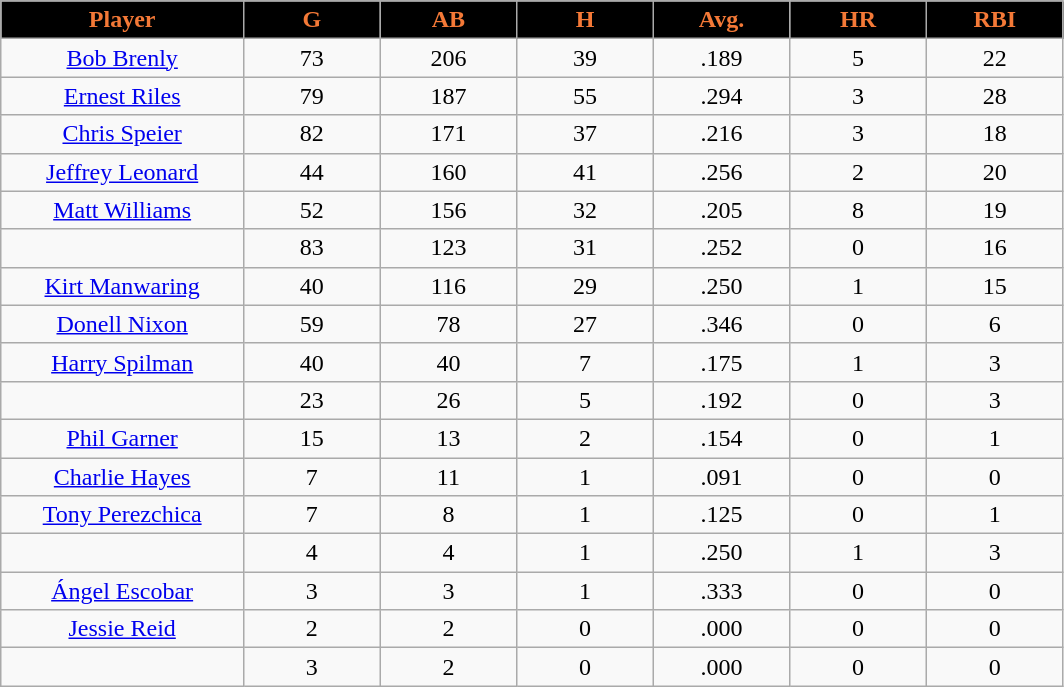<table class="wikitable sortable">
<tr>
<th style="background:black;color:#f47937;" width="16%">Player</th>
<th style="background:black;color:#f47937;" width="9%">G</th>
<th style="background:black;color:#f47937;" width="9%">AB</th>
<th style="background:black;color:#f47937;" width="9%">H</th>
<th style="background:black;color:#f47937;" width="9%">Avg.</th>
<th style="background:black;color:#f47937;" width="9%">HR</th>
<th style="background:black;color:#f47937;" width="9%">RBI</th>
</tr>
<tr align="center">
<td><a href='#'>Bob Brenly</a></td>
<td>73</td>
<td>206</td>
<td>39</td>
<td>.189</td>
<td>5</td>
<td>22</td>
</tr>
<tr align=center>
<td><a href='#'>Ernest Riles</a></td>
<td>79</td>
<td>187</td>
<td>55</td>
<td>.294</td>
<td>3</td>
<td>28</td>
</tr>
<tr align=center>
<td><a href='#'>Chris Speier</a></td>
<td>82</td>
<td>171</td>
<td>37</td>
<td>.216</td>
<td>3</td>
<td>18</td>
</tr>
<tr align=center>
<td><a href='#'>Jeffrey Leonard</a></td>
<td>44</td>
<td>160</td>
<td>41</td>
<td>.256</td>
<td>2</td>
<td>20</td>
</tr>
<tr align=center>
<td><a href='#'>Matt Williams</a></td>
<td>52</td>
<td>156</td>
<td>32</td>
<td>.205</td>
<td>8</td>
<td>19</td>
</tr>
<tr align=center>
<td></td>
<td>83</td>
<td>123</td>
<td>31</td>
<td>.252</td>
<td>0</td>
<td>16</td>
</tr>
<tr align="center">
<td><a href='#'>Kirt Manwaring</a></td>
<td>40</td>
<td>116</td>
<td>29</td>
<td>.250</td>
<td>1</td>
<td>15</td>
</tr>
<tr align=center>
<td><a href='#'>Donell Nixon</a></td>
<td>59</td>
<td>78</td>
<td>27</td>
<td>.346</td>
<td>0</td>
<td>6</td>
</tr>
<tr align=center>
<td><a href='#'>Harry Spilman</a></td>
<td>40</td>
<td>40</td>
<td>7</td>
<td>.175</td>
<td>1</td>
<td>3</td>
</tr>
<tr align=center>
<td></td>
<td>23</td>
<td>26</td>
<td>5</td>
<td>.192</td>
<td>0</td>
<td>3</td>
</tr>
<tr align="center">
<td><a href='#'>Phil Garner</a></td>
<td>15</td>
<td>13</td>
<td>2</td>
<td>.154</td>
<td>0</td>
<td>1</td>
</tr>
<tr align=center>
<td><a href='#'>Charlie Hayes</a></td>
<td>7</td>
<td>11</td>
<td>1</td>
<td>.091</td>
<td>0</td>
<td>0</td>
</tr>
<tr align=center>
<td><a href='#'>Tony Perezchica</a></td>
<td>7</td>
<td>8</td>
<td>1</td>
<td>.125</td>
<td>0</td>
<td>1</td>
</tr>
<tr align=center>
<td></td>
<td>4</td>
<td>4</td>
<td>1</td>
<td>.250</td>
<td>1</td>
<td>3</td>
</tr>
<tr align="center">
<td><a href='#'>Ángel Escobar</a></td>
<td>3</td>
<td>3</td>
<td>1</td>
<td>.333</td>
<td>0</td>
<td>0</td>
</tr>
<tr align=center>
<td><a href='#'>Jessie Reid</a></td>
<td>2</td>
<td>2</td>
<td>0</td>
<td>.000</td>
<td>0</td>
<td>0</td>
</tr>
<tr align=center>
<td></td>
<td>3</td>
<td>2</td>
<td>0</td>
<td>.000</td>
<td>0</td>
<td>0</td>
</tr>
</table>
